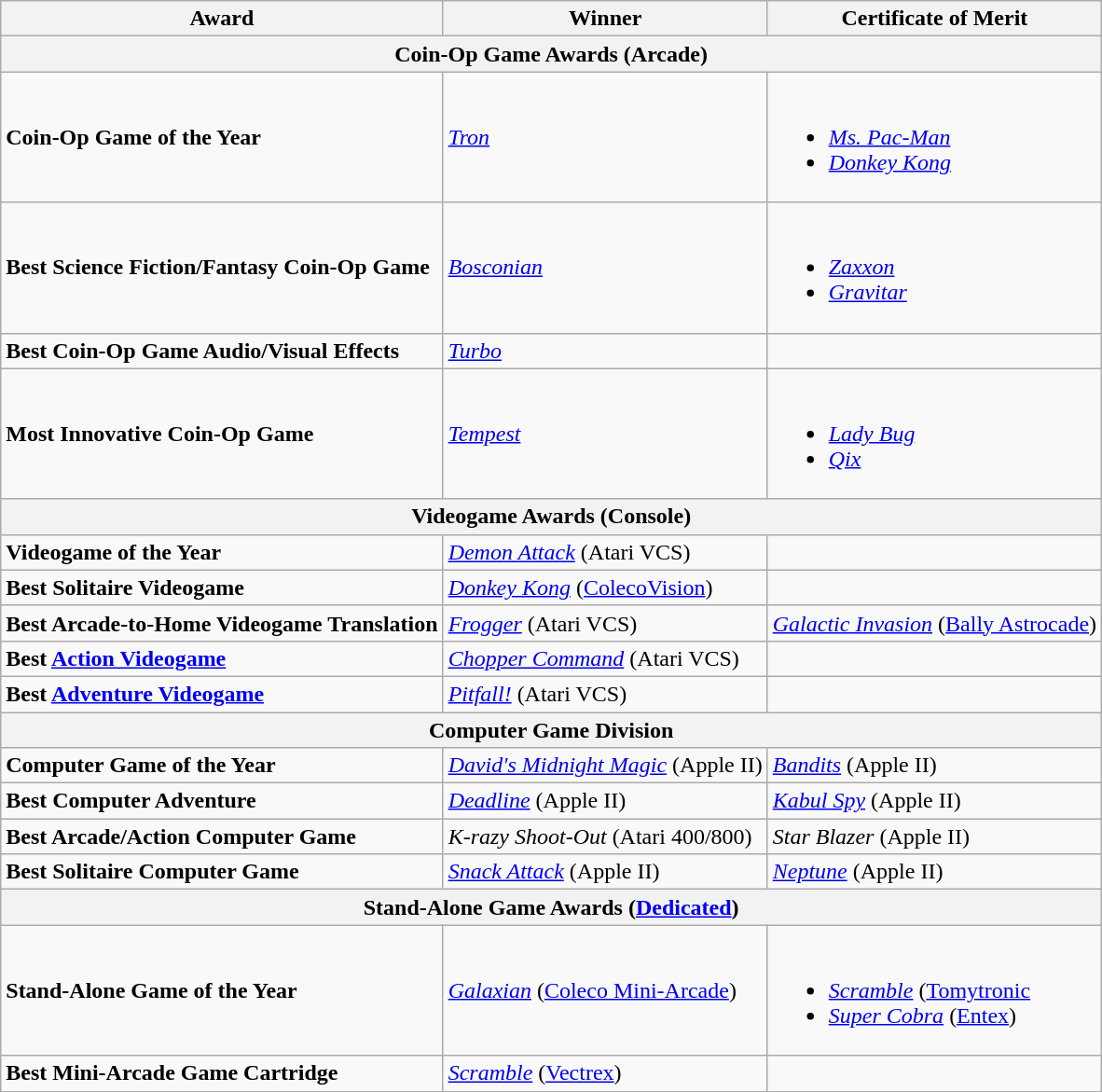<table class="wikitable" border="1">
<tr>
<th>Award</th>
<th>Winner</th>
<th>Certificate of Merit</th>
</tr>
<tr>
<th colspan="3">Coin-Op Game Awards (Arcade)</th>
</tr>
<tr>
<td><strong>Coin-Op Game of the Year</strong></td>
<td><em><a href='#'>Tron</a></em></td>
<td><br><ul><li><em><a href='#'>Ms. Pac-Man</a></em></li><li><em><a href='#'>Donkey Kong</a></em></li></ul></td>
</tr>
<tr>
<td><strong>Best Science Fiction/Fantasy Coin-Op Game</strong></td>
<td><em><a href='#'>Bosconian</a></em></td>
<td><br><ul><li><em><a href='#'>Zaxxon</a></em></li><li><em><a href='#'>Gravitar</a></em></li></ul></td>
</tr>
<tr>
<td><strong>Best Coin-Op Game Audio/Visual Effects</strong></td>
<td><em><a href='#'>Turbo</a></em></td>
<td></td>
</tr>
<tr>
<td><strong>Most Innovative Coin-Op Game</strong></td>
<td><em><a href='#'>Tempest</a></em></td>
<td><br><ul><li><em><a href='#'>Lady Bug</a></em></li><li><em><a href='#'>Qix</a></em></li></ul></td>
</tr>
<tr>
<th colspan="3">Videogame Awards (Console)</th>
</tr>
<tr>
<td><strong>Videogame of the Year</strong></td>
<td><em><a href='#'>Demon Attack</a></em> (Atari VCS)</td>
<td></td>
</tr>
<tr>
<td><strong>Best Solitaire Videogame</strong></td>
<td><em><a href='#'>Donkey Kong</a></em> (<a href='#'>ColecoVision</a>)</td>
<td></td>
</tr>
<tr>
<td><strong>Best Arcade-to-Home Videogame Translation</strong></td>
<td><em><a href='#'>Frogger</a></em> (Atari VCS)</td>
<td><em><a href='#'>Galactic Invasion</a></em> (<a href='#'>Bally Astrocade</a>)</td>
</tr>
<tr>
<td><strong>Best <a href='#'>Action Videogame</a></strong></td>
<td><em><a href='#'>Chopper Command</a></em> (Atari VCS)</td>
<td></td>
</tr>
<tr>
<td><strong>Best <a href='#'>Adventure Videogame</a></strong></td>
<td><em><a href='#'>Pitfall!</a></em> (Atari VCS)</td>
<td></td>
</tr>
<tr>
<th colspan="3">Computer Game Division</th>
</tr>
<tr>
<td><strong>Computer Game of the Year</strong></td>
<td><em><a href='#'>David's Midnight Magic</a></em> (Apple II)</td>
<td><em><a href='#'>Bandits</a></em> (Apple II)</td>
</tr>
<tr>
<td><strong>Best Computer Adventure</strong></td>
<td><em><a href='#'>Deadline</a></em> (Apple II)</td>
<td><em><a href='#'>Kabul Spy</a></em> (Apple II)</td>
</tr>
<tr>
<td><strong>Best Arcade/Action Computer Game</strong></td>
<td><em>K-razy Shoot-Out</em> (Atari 400/800)</td>
<td><em>Star Blazer</em> (Apple II)</td>
</tr>
<tr>
<td><strong>Best Solitaire Computer Game</strong></td>
<td><em><a href='#'>Snack Attack</a></em> (Apple II)</td>
<td><em><a href='#'>Neptune</a></em> (Apple II)</td>
</tr>
<tr>
<th colspan="3">Stand-Alone Game Awards (<a href='#'>Dedicated</a>)</th>
</tr>
<tr>
<td><strong>Stand-Alone Game of the Year</strong></td>
<td><em><a href='#'>Galaxian</a></em> (<a href='#'>Coleco Mini-Arcade</a>)</td>
<td><br><ul><li><em><a href='#'>Scramble</a></em> (<a href='#'>Tomytronic</a></li><li><em><a href='#'>Super Cobra</a></em> (<a href='#'>Entex</a>)</li></ul></td>
</tr>
<tr>
<td><strong>Best Mini-Arcade Game Cartridge</strong></td>
<td><em><a href='#'>Scramble</a></em> (<a href='#'>Vectrex</a>)</td>
<td></td>
</tr>
</table>
